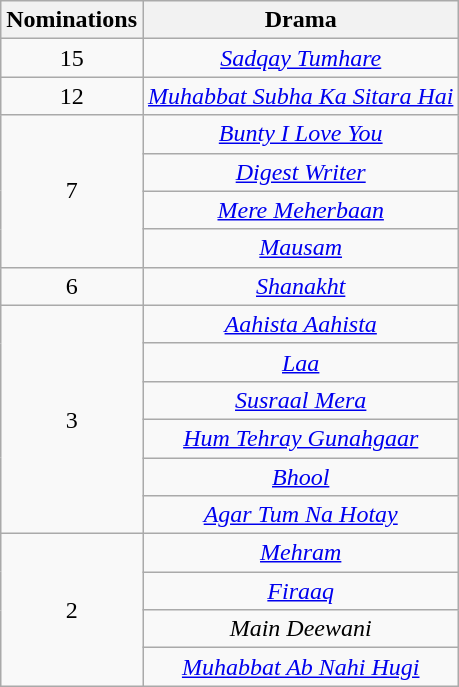<table class="wikitable sortable" style="text-align:center">
<tr>
<th scope="col">Nominations</th>
<th scope="col">Drama</th>
</tr>
<tr>
<td style="text-align:center">15</td>
<td><em><a href='#'>Sadqay Tumhare</a></em></td>
</tr>
<tr>
<td style="text-align:center">12</td>
<td><em><a href='#'>Muhabbat Subha Ka Sitara Hai</a></em></td>
</tr>
<tr>
<td rowspan=4 style="text-align:center">7</td>
<td><em><a href='#'>Bunty I Love You</a></em></td>
</tr>
<tr>
<td><em><a href='#'>Digest Writer</a></em></td>
</tr>
<tr>
<td><em><a href='#'>Mere Meherbaan</a></em></td>
</tr>
<tr>
<td><em><a href='#'>Mausam</a></em></td>
</tr>
<tr>
<td>6</td>
<td><em><a href='#'>Shanakht</a></em></td>
</tr>
<tr>
<td rowspan=6 style="text-align:center">3</td>
<td><em><a href='#'>Aahista Aahista</a></em></td>
</tr>
<tr>
<td><em><a href='#'>Laa</a></em></td>
</tr>
<tr>
<td><em><a href='#'>Susraal Mera</a></em></td>
</tr>
<tr>
<td><em><a href='#'>Hum Tehray Gunahgaar</a></em></td>
</tr>
<tr>
<td><em><a href='#'>Bhool</a></em></td>
</tr>
<tr>
<td><em><a href='#'>Agar Tum Na Hotay</a></em></td>
</tr>
<tr>
<td rowspan=4 style="text-align:center">2</td>
<td><em><a href='#'>Mehram</a></em></td>
</tr>
<tr>
<td><em><a href='#'>Firaaq</a></em></td>
</tr>
<tr>
<td><em>Main Deewani</em></td>
</tr>
<tr>
<td><em><a href='#'>Muhabbat Ab Nahi Hugi</a></em></td>
</tr>
</table>
